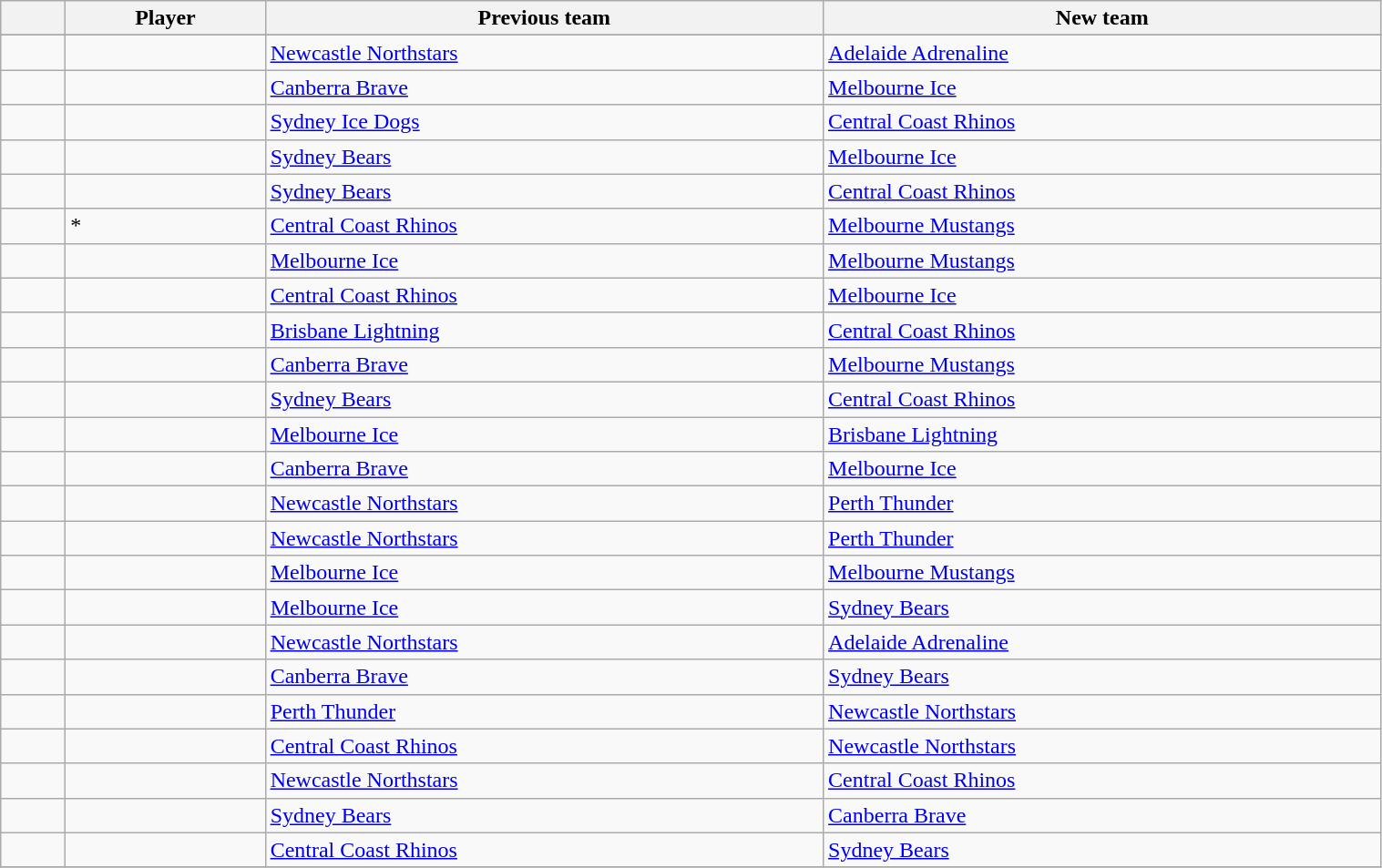<table class="sortable wikitable" width=80% font-size=90%>
<tr>
<th width=40></th>
<th>Player</th>
<th>Previous team</th>
<th>New team</th>
</tr>
<tr>
</tr>
<tr>
<td align="center"></td>
<td></td>
<td><a href='#'>Newcastle Northstars</a></td>
<td><a href='#'>Adelaide Adrenaline</a></td>
</tr>
<tr>
<td align="center"></td>
<td></td>
<td><a href='#'>Canberra Brave</a></td>
<td><a href='#'>Melbourne Ice</a></td>
</tr>
<tr>
<td align="center"></td>
<td></td>
<td><a href='#'>Sydney Ice Dogs</a></td>
<td><a href='#'>Central Coast Rhinos</a></td>
</tr>
<tr>
<td align="center"></td>
<td></td>
<td><a href='#'>Sydney Bears</a></td>
<td><a href='#'>Melbourne Ice</a></td>
</tr>
<tr>
<td align="center"></td>
<td></td>
<td><a href='#'>Sydney Bears</a></td>
<td><a href='#'>Central Coast Rhinos</a></td>
</tr>
<tr>
<td align="center"></td>
<td>*</td>
<td><a href='#'>Central Coast Rhinos</a></td>
<td><a href='#'>Melbourne Mustangs</a></td>
</tr>
<tr>
<td align="center"></td>
<td></td>
<td><a href='#'>Melbourne Ice</a></td>
<td><a href='#'>Melbourne Mustangs</a></td>
</tr>
<tr>
<td align="center"></td>
<td></td>
<td><a href='#'>Central Coast Rhinos</a></td>
<td><a href='#'>Melbourne Ice</a></td>
</tr>
<tr>
<td align="center"></td>
<td></td>
<td><a href='#'>Brisbane Lightning</a></td>
<td><a href='#'>Central Coast Rhinos</a></td>
</tr>
<tr>
<td align="center"></td>
<td></td>
<td><a href='#'>Canberra Brave</a></td>
<td><a href='#'>Melbourne Mustangs</a></td>
</tr>
<tr>
<td align="center"></td>
<td></td>
<td><a href='#'>Sydney Bears</a></td>
<td><a href='#'>Central Coast Rhinos</a></td>
</tr>
<tr>
<td align="center"></td>
<td></td>
<td><a href='#'>Melbourne Ice</a></td>
<td><a href='#'>Brisbane Lightning</a></td>
</tr>
<tr>
<td align="center"></td>
<td></td>
<td><a href='#'>Canberra Brave</a></td>
<td><a href='#'>Melbourne Ice</a></td>
</tr>
<tr>
<td align="center"></td>
<td></td>
<td><a href='#'>Newcastle Northstars</a></td>
<td><a href='#'>Perth Thunder</a></td>
</tr>
<tr>
<td align="center"></td>
<td></td>
<td><a href='#'>Newcastle Northstars</a></td>
<td><a href='#'>Perth Thunder</a></td>
</tr>
<tr>
<td align="center"></td>
<td></td>
<td><a href='#'>Melbourne Ice</a></td>
<td><a href='#'>Melbourne Mustangs</a></td>
</tr>
<tr>
<td align="center"></td>
<td></td>
<td><a href='#'>Melbourne Ice</a></td>
<td><a href='#'>Sydney Bears</a></td>
</tr>
<tr>
<td align="center"></td>
<td></td>
<td><a href='#'>Newcastle Northstars</a></td>
<td><a href='#'>Adelaide Adrenaline</a></td>
</tr>
<tr>
<td align="center"></td>
<td></td>
<td><a href='#'>Canberra Brave</a></td>
<td><a href='#'>Sydney Bears</a></td>
</tr>
<tr>
<td align="center"></td>
<td></td>
<td><a href='#'>Perth Thunder</a></td>
<td><a href='#'>Newcastle Northstars</a></td>
</tr>
<tr>
<td align="center"></td>
<td></td>
<td><a href='#'>Central Coast Rhinos</a></td>
<td><a href='#'>Newcastle Northstars</a></td>
</tr>
<tr>
<td align="center"></td>
<td></td>
<td><a href='#'>Newcastle Northstars</a></td>
<td><a href='#'>Central Coast Rhinos</a></td>
</tr>
<tr>
<td align="center"></td>
<td></td>
<td><a href='#'>Sydney Bears</a></td>
<td><a href='#'>Canberra Brave</a></td>
</tr>
<tr>
<td align="center"></td>
<td></td>
<td><a href='#'>Central Coast Rhinos</a></td>
<td><a href='#'>Sydney Bears</a></td>
</tr>
<tr>
</tr>
</table>
